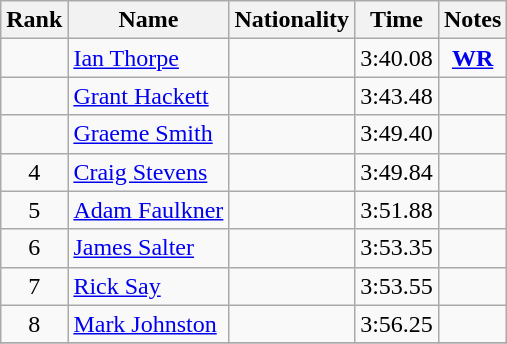<table class="wikitable sortable" style="text-align:center">
<tr>
<th>Rank</th>
<th>Name</th>
<th>Nationality</th>
<th>Time</th>
<th>Notes</th>
</tr>
<tr>
<td></td>
<td align=left><a href='#'>Ian Thorpe</a></td>
<td align=left></td>
<td>3:40.08</td>
<td><strong><a href='#'>WR</a> </strong></td>
</tr>
<tr>
<td></td>
<td align=left><a href='#'>Grant Hackett</a></td>
<td align=left></td>
<td>3:43.48</td>
<td><strong> </strong></td>
</tr>
<tr>
<td></td>
<td align=left><a href='#'>Graeme Smith</a></td>
<td align=left></td>
<td>3:49.40</td>
<td></td>
</tr>
<tr>
<td>4</td>
<td align=left><a href='#'>Craig Stevens</a></td>
<td align=left></td>
<td>3:49.84</td>
<td></td>
</tr>
<tr>
<td>5</td>
<td align=left><a href='#'>Adam Faulkner</a></td>
<td align=left></td>
<td>3:51.88</td>
<td><strong> </strong></td>
</tr>
<tr>
<td>6</td>
<td align=left><a href='#'>James Salter</a></td>
<td align=left></td>
<td>3:53.35</td>
<td></td>
</tr>
<tr>
<td>7</td>
<td align=left><a href='#'>Rick Say</a></td>
<td align=left></td>
<td>3:53.55</td>
<td></td>
</tr>
<tr>
<td>8</td>
<td align=left><a href='#'>Mark Johnston</a></td>
<td align=left></td>
<td>3:56.25</td>
<td></td>
</tr>
<tr>
</tr>
</table>
